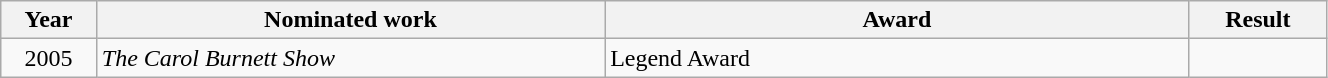<table class="wikitable" style="width:70%;">
<tr>
<th style="width:3%;">Year</th>
<th style="width:20%;">Nominated work</th>
<th style="width:23%;">Award</th>
<th style="width:5%;">Result</th>
</tr>
<tr>
<td align="center">2005</td>
<td><em>The Carol Burnett Show</em></td>
<td>Legend Award</td>
<td></td>
</tr>
</table>
